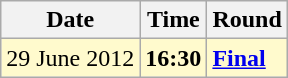<table class="wikitable">
<tr>
<th>Date</th>
<th>Time</th>
<th>Round</th>
</tr>
<tr style=background:lemonchiffon>
<td>29 June 2012</td>
<td><strong>16:30</strong></td>
<td><strong><a href='#'>Final</a></strong></td>
</tr>
</table>
